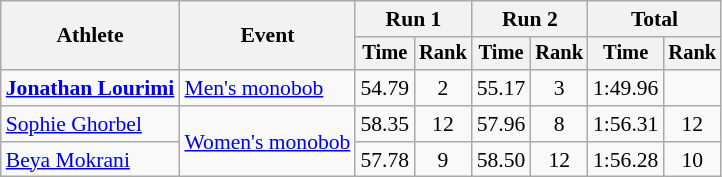<table class="wikitable" style="font-size:90%">
<tr>
<th rowspan="2">Athlete</th>
<th rowspan="2">Event</th>
<th colspan="2">Run 1</th>
<th colspan="2">Run 2</th>
<th colspan="2">Total</th>
</tr>
<tr style="font-size:95%">
<th>Time</th>
<th>Rank</th>
<th>Time</th>
<th>Rank</th>
<th>Time</th>
<th>Rank</th>
</tr>
<tr align=center>
<td align=left><strong><a href='#'>Jonathan Lourimi</a></strong></td>
<td align=left><a href='#'>Men's monobob</a></td>
<td>54.79</td>
<td>2</td>
<td>55.17</td>
<td>3</td>
<td>1:49.96</td>
<td></td>
</tr>
<tr align=center>
<td align=left><a href='#'>Sophie Ghorbel</a></td>
<td align=left rowspan=2><a href='#'>Women's monobob</a></td>
<td>58.35</td>
<td>12</td>
<td>57.96</td>
<td>8</td>
<td>1:56.31</td>
<td>12</td>
</tr>
<tr align=center>
<td align=left><a href='#'>Beya Mokrani</a></td>
<td>57.78</td>
<td>9</td>
<td>58.50</td>
<td>12</td>
<td>1:56.28</td>
<td>10</td>
</tr>
</table>
